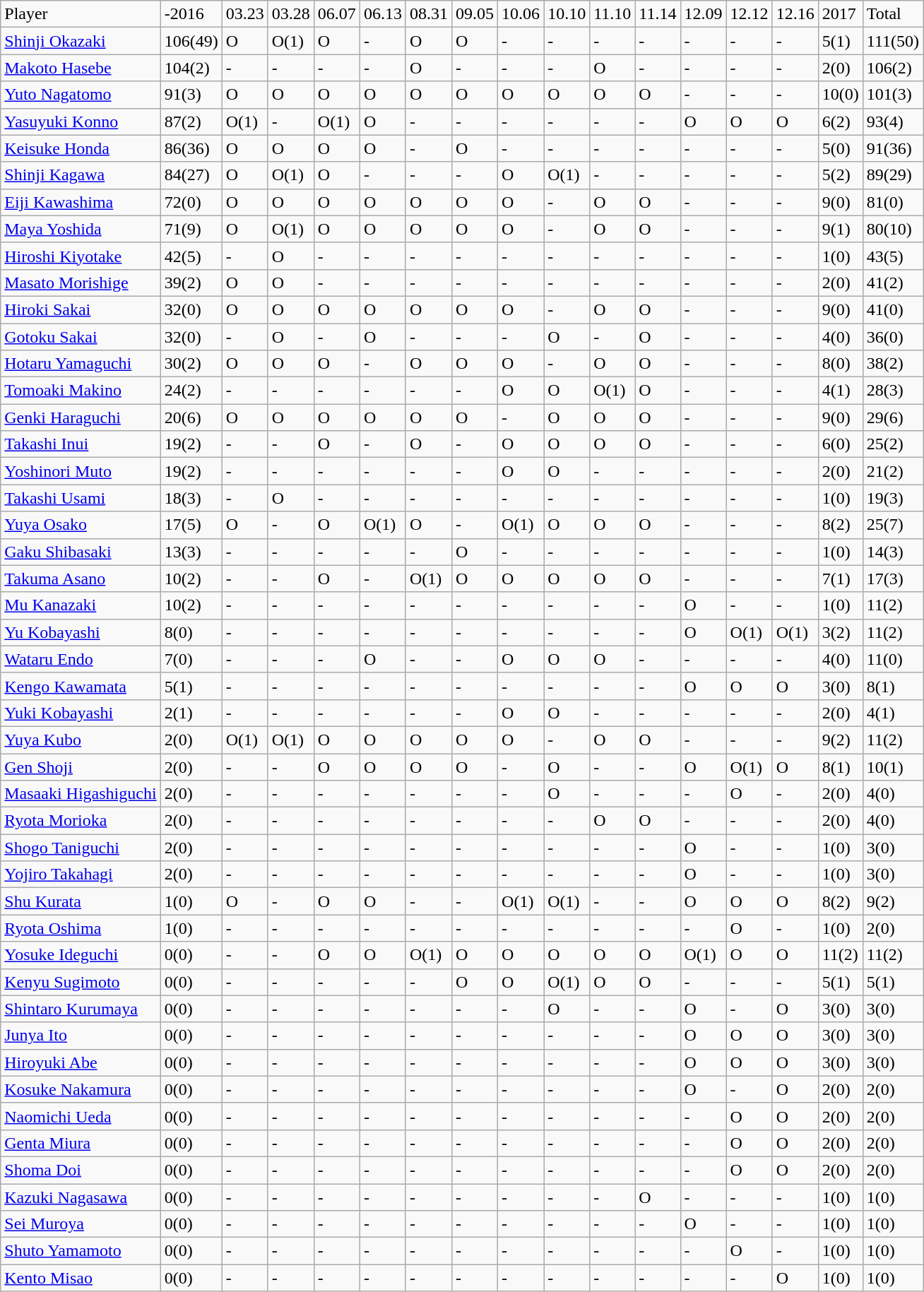<table class="wikitable" style="text-align:left;">
<tr>
<td>Player</td>
<td>-2016</td>
<td>03.23</td>
<td>03.28</td>
<td>06.07</td>
<td>06.13</td>
<td>08.31</td>
<td>09.05</td>
<td>10.06</td>
<td>10.10</td>
<td>11.10</td>
<td>11.14</td>
<td>12.09</td>
<td>12.12</td>
<td>12.16</td>
<td>2017</td>
<td>Total</td>
</tr>
<tr>
<td><a href='#'>Shinji Okazaki</a></td>
<td>106(49)</td>
<td>O</td>
<td>O(1)</td>
<td>O</td>
<td>-</td>
<td>O</td>
<td>O</td>
<td>-</td>
<td>-</td>
<td>-</td>
<td>-</td>
<td>-</td>
<td>-</td>
<td>-</td>
<td>5(1)</td>
<td>111(50)</td>
</tr>
<tr>
<td><a href='#'>Makoto Hasebe</a></td>
<td>104(2)</td>
<td>-</td>
<td>-</td>
<td>-</td>
<td>-</td>
<td>O</td>
<td>-</td>
<td>-</td>
<td>-</td>
<td>O</td>
<td>-</td>
<td>-</td>
<td>-</td>
<td>-</td>
<td>2(0)</td>
<td>106(2)</td>
</tr>
<tr>
<td><a href='#'>Yuto Nagatomo</a></td>
<td>91(3)</td>
<td>O</td>
<td>O</td>
<td>O</td>
<td>O</td>
<td>O</td>
<td>O</td>
<td>O</td>
<td>O</td>
<td>O</td>
<td>O</td>
<td>-</td>
<td>-</td>
<td>-</td>
<td>10(0)</td>
<td>101(3)</td>
</tr>
<tr>
<td><a href='#'>Yasuyuki Konno</a></td>
<td>87(2)</td>
<td>O(1)</td>
<td>-</td>
<td>O(1)</td>
<td>O</td>
<td>-</td>
<td>-</td>
<td>-</td>
<td>-</td>
<td>-</td>
<td>-</td>
<td>O</td>
<td>O</td>
<td>O</td>
<td>6(2)</td>
<td>93(4)</td>
</tr>
<tr>
<td><a href='#'>Keisuke Honda</a></td>
<td>86(36)</td>
<td>O</td>
<td>O</td>
<td>O</td>
<td>O</td>
<td>-</td>
<td>O</td>
<td>-</td>
<td>-</td>
<td>-</td>
<td>-</td>
<td>-</td>
<td>-</td>
<td>-</td>
<td>5(0)</td>
<td>91(36)</td>
</tr>
<tr>
<td><a href='#'>Shinji Kagawa</a></td>
<td>84(27)</td>
<td>O</td>
<td>O(1)</td>
<td>O</td>
<td>-</td>
<td>-</td>
<td>-</td>
<td>O</td>
<td>O(1)</td>
<td>-</td>
<td>-</td>
<td>-</td>
<td>-</td>
<td>-</td>
<td>5(2)</td>
<td>89(29)</td>
</tr>
<tr>
<td><a href='#'>Eiji Kawashima</a></td>
<td>72(0)</td>
<td>O</td>
<td>O</td>
<td>O</td>
<td>O</td>
<td>O</td>
<td>O</td>
<td>O</td>
<td>-</td>
<td>O</td>
<td>O</td>
<td>-</td>
<td>-</td>
<td>-</td>
<td>9(0)</td>
<td>81(0)</td>
</tr>
<tr>
<td><a href='#'>Maya Yoshida</a></td>
<td>71(9)</td>
<td>O</td>
<td>O(1)</td>
<td>O</td>
<td>O</td>
<td>O</td>
<td>O</td>
<td>O</td>
<td>-</td>
<td>O</td>
<td>O</td>
<td>-</td>
<td>-</td>
<td>-</td>
<td>9(1)</td>
<td>80(10)</td>
</tr>
<tr>
<td><a href='#'>Hiroshi Kiyotake</a></td>
<td>42(5)</td>
<td>-</td>
<td>O</td>
<td>-</td>
<td>-</td>
<td>-</td>
<td>-</td>
<td>-</td>
<td>-</td>
<td>-</td>
<td>-</td>
<td>-</td>
<td>-</td>
<td>-</td>
<td>1(0)</td>
<td>43(5)</td>
</tr>
<tr>
<td><a href='#'>Masato Morishige</a></td>
<td>39(2)</td>
<td>O</td>
<td>O</td>
<td>-</td>
<td>-</td>
<td>-</td>
<td>-</td>
<td>-</td>
<td>-</td>
<td>-</td>
<td>-</td>
<td>-</td>
<td>-</td>
<td>-</td>
<td>2(0)</td>
<td>41(2)</td>
</tr>
<tr>
<td><a href='#'>Hiroki Sakai</a></td>
<td>32(0)</td>
<td>O</td>
<td>O</td>
<td>O</td>
<td>O</td>
<td>O</td>
<td>O</td>
<td>O</td>
<td>-</td>
<td>O</td>
<td>O</td>
<td>-</td>
<td>-</td>
<td>-</td>
<td>9(0)</td>
<td>41(0)</td>
</tr>
<tr>
<td><a href='#'>Gotoku Sakai</a></td>
<td>32(0)</td>
<td>-</td>
<td>O</td>
<td>-</td>
<td>O</td>
<td>-</td>
<td>-</td>
<td>-</td>
<td>O</td>
<td>-</td>
<td>O</td>
<td>-</td>
<td>-</td>
<td>-</td>
<td>4(0)</td>
<td>36(0)</td>
</tr>
<tr>
<td><a href='#'>Hotaru Yamaguchi</a></td>
<td>30(2)</td>
<td>O</td>
<td>O</td>
<td>O</td>
<td>-</td>
<td>O</td>
<td>O</td>
<td>O</td>
<td>-</td>
<td>O</td>
<td>O</td>
<td>-</td>
<td>-</td>
<td>-</td>
<td>8(0)</td>
<td>38(2)</td>
</tr>
<tr>
<td><a href='#'>Tomoaki Makino</a></td>
<td>24(2)</td>
<td>-</td>
<td>-</td>
<td>-</td>
<td>-</td>
<td>-</td>
<td>-</td>
<td>O</td>
<td>O</td>
<td>O(1)</td>
<td>O</td>
<td>-</td>
<td>-</td>
<td>-</td>
<td>4(1)</td>
<td>28(3)</td>
</tr>
<tr>
<td><a href='#'>Genki Haraguchi</a></td>
<td>20(6)</td>
<td>O</td>
<td>O</td>
<td>O</td>
<td>O</td>
<td>O</td>
<td>O</td>
<td>-</td>
<td>O</td>
<td>O</td>
<td>O</td>
<td>-</td>
<td>-</td>
<td>-</td>
<td>9(0)</td>
<td>29(6)</td>
</tr>
<tr>
<td><a href='#'>Takashi Inui</a></td>
<td>19(2)</td>
<td>-</td>
<td>-</td>
<td>O</td>
<td>-</td>
<td>O</td>
<td>-</td>
<td>O</td>
<td>O</td>
<td>O</td>
<td>O</td>
<td>-</td>
<td>-</td>
<td>-</td>
<td>6(0)</td>
<td>25(2)</td>
</tr>
<tr>
<td><a href='#'>Yoshinori Muto</a></td>
<td>19(2)</td>
<td>-</td>
<td>-</td>
<td>-</td>
<td>-</td>
<td>-</td>
<td>-</td>
<td>O</td>
<td>O</td>
<td>-</td>
<td>-</td>
<td>-</td>
<td>-</td>
<td>-</td>
<td>2(0)</td>
<td>21(2)</td>
</tr>
<tr>
<td><a href='#'>Takashi Usami</a></td>
<td>18(3)</td>
<td>-</td>
<td>O</td>
<td>-</td>
<td>-</td>
<td>-</td>
<td>-</td>
<td>-</td>
<td>-</td>
<td>-</td>
<td>-</td>
<td>-</td>
<td>-</td>
<td>-</td>
<td>1(0)</td>
<td>19(3)</td>
</tr>
<tr>
<td><a href='#'>Yuya Osako</a></td>
<td>17(5)</td>
<td>O</td>
<td>-</td>
<td>O</td>
<td>O(1)</td>
<td>O</td>
<td>-</td>
<td>O(1)</td>
<td>O</td>
<td>O</td>
<td>O</td>
<td>-</td>
<td>-</td>
<td>-</td>
<td>8(2)</td>
<td>25(7)</td>
</tr>
<tr>
<td><a href='#'>Gaku Shibasaki</a></td>
<td>13(3)</td>
<td>-</td>
<td>-</td>
<td>-</td>
<td>-</td>
<td>-</td>
<td>O</td>
<td>-</td>
<td>-</td>
<td>-</td>
<td>-</td>
<td>-</td>
<td>-</td>
<td>-</td>
<td>1(0)</td>
<td>14(3)</td>
</tr>
<tr>
<td><a href='#'>Takuma Asano</a></td>
<td>10(2)</td>
<td>-</td>
<td>-</td>
<td>O</td>
<td>-</td>
<td>O(1)</td>
<td>O</td>
<td>O</td>
<td>O</td>
<td>O</td>
<td>O</td>
<td>-</td>
<td>-</td>
<td>-</td>
<td>7(1)</td>
<td>17(3)</td>
</tr>
<tr>
<td><a href='#'>Mu Kanazaki</a></td>
<td>10(2)</td>
<td>-</td>
<td>-</td>
<td>-</td>
<td>-</td>
<td>-</td>
<td>-</td>
<td>-</td>
<td>-</td>
<td>-</td>
<td>-</td>
<td>O</td>
<td>-</td>
<td>-</td>
<td>1(0)</td>
<td>11(2)</td>
</tr>
<tr>
<td><a href='#'>Yu Kobayashi</a></td>
<td>8(0)</td>
<td>-</td>
<td>-</td>
<td>-</td>
<td>-</td>
<td>-</td>
<td>-</td>
<td>-</td>
<td>-</td>
<td>-</td>
<td>-</td>
<td>O</td>
<td>O(1)</td>
<td>O(1)</td>
<td>3(2)</td>
<td>11(2)</td>
</tr>
<tr>
<td><a href='#'>Wataru Endo</a></td>
<td>7(0)</td>
<td>-</td>
<td>-</td>
<td>-</td>
<td>O</td>
<td>-</td>
<td>-</td>
<td>O</td>
<td>O</td>
<td>O</td>
<td>-</td>
<td>-</td>
<td>-</td>
<td>-</td>
<td>4(0)</td>
<td>11(0)</td>
</tr>
<tr>
<td><a href='#'>Kengo Kawamata</a></td>
<td>5(1)</td>
<td>-</td>
<td>-</td>
<td>-</td>
<td>-</td>
<td>-</td>
<td>-</td>
<td>-</td>
<td>-</td>
<td>-</td>
<td>-</td>
<td>O</td>
<td>O</td>
<td>O</td>
<td>3(0)</td>
<td>8(1)</td>
</tr>
<tr>
<td><a href='#'>Yuki Kobayashi</a></td>
<td>2(1)</td>
<td>-</td>
<td>-</td>
<td>-</td>
<td>-</td>
<td>-</td>
<td>-</td>
<td>O</td>
<td>O</td>
<td>-</td>
<td>-</td>
<td>-</td>
<td>-</td>
<td>-</td>
<td>2(0)</td>
<td>4(1)</td>
</tr>
<tr>
<td><a href='#'>Yuya Kubo</a></td>
<td>2(0)</td>
<td>O(1)</td>
<td>O(1)</td>
<td>O</td>
<td>O</td>
<td>O</td>
<td>O</td>
<td>O</td>
<td>-</td>
<td>O</td>
<td>O</td>
<td>-</td>
<td>-</td>
<td>-</td>
<td>9(2)</td>
<td>11(2)</td>
</tr>
<tr>
<td><a href='#'>Gen Shoji</a></td>
<td>2(0)</td>
<td>-</td>
<td>-</td>
<td>O</td>
<td>O</td>
<td>O</td>
<td>O</td>
<td>-</td>
<td>O</td>
<td>-</td>
<td>-</td>
<td>O</td>
<td>O(1)</td>
<td>O</td>
<td>8(1)</td>
<td>10(1)</td>
</tr>
<tr>
<td><a href='#'>Masaaki Higashiguchi</a></td>
<td>2(0)</td>
<td>-</td>
<td>-</td>
<td>-</td>
<td>-</td>
<td>-</td>
<td>-</td>
<td>-</td>
<td>O</td>
<td>-</td>
<td>-</td>
<td>-</td>
<td>O</td>
<td>-</td>
<td>2(0)</td>
<td>4(0)</td>
</tr>
<tr>
<td><a href='#'>Ryota Morioka</a></td>
<td>2(0)</td>
<td>-</td>
<td>-</td>
<td>-</td>
<td>-</td>
<td>-</td>
<td>-</td>
<td>-</td>
<td>-</td>
<td>O</td>
<td>O</td>
<td>-</td>
<td>-</td>
<td>-</td>
<td>2(0)</td>
<td>4(0)</td>
</tr>
<tr>
<td><a href='#'>Shogo Taniguchi</a></td>
<td>2(0)</td>
<td>-</td>
<td>-</td>
<td>-</td>
<td>-</td>
<td>-</td>
<td>-</td>
<td>-</td>
<td>-</td>
<td>-</td>
<td>-</td>
<td>O</td>
<td>-</td>
<td>-</td>
<td>1(0)</td>
<td>3(0)</td>
</tr>
<tr>
<td><a href='#'>Yojiro Takahagi</a></td>
<td>2(0)</td>
<td>-</td>
<td>-</td>
<td>-</td>
<td>-</td>
<td>-</td>
<td>-</td>
<td>-</td>
<td>-</td>
<td>-</td>
<td>-</td>
<td>O</td>
<td>-</td>
<td>-</td>
<td>1(0)</td>
<td>3(0)</td>
</tr>
<tr>
<td><a href='#'>Shu Kurata</a></td>
<td>1(0)</td>
<td>O</td>
<td>-</td>
<td>O</td>
<td>O</td>
<td>-</td>
<td>-</td>
<td>O(1)</td>
<td>O(1)</td>
<td>-</td>
<td>-</td>
<td>O</td>
<td>O</td>
<td>O</td>
<td>8(2)</td>
<td>9(2)</td>
</tr>
<tr>
<td><a href='#'>Ryota Oshima</a></td>
<td>1(0)</td>
<td>-</td>
<td>-</td>
<td>-</td>
<td>-</td>
<td>-</td>
<td>-</td>
<td>-</td>
<td>-</td>
<td>-</td>
<td>-</td>
<td>-</td>
<td>O</td>
<td>-</td>
<td>1(0)</td>
<td>2(0)</td>
</tr>
<tr>
<td><a href='#'>Yosuke Ideguchi</a></td>
<td>0(0)</td>
<td>-</td>
<td>-</td>
<td>O</td>
<td>O</td>
<td>O(1)</td>
<td>O</td>
<td>O</td>
<td>O</td>
<td>O</td>
<td>O</td>
<td>O(1)</td>
<td>O</td>
<td>O</td>
<td>11(2)</td>
<td>11(2)</td>
</tr>
<tr>
<td><a href='#'>Kenyu Sugimoto</a></td>
<td>0(0)</td>
<td>-</td>
<td>-</td>
<td>-</td>
<td>-</td>
<td>-</td>
<td>O</td>
<td>O</td>
<td>O(1)</td>
<td>O</td>
<td>O</td>
<td>-</td>
<td>-</td>
<td>-</td>
<td>5(1)</td>
<td>5(1)</td>
</tr>
<tr>
<td><a href='#'>Shintaro Kurumaya</a></td>
<td>0(0)</td>
<td>-</td>
<td>-</td>
<td>-</td>
<td>-</td>
<td>-</td>
<td>-</td>
<td>-</td>
<td>O</td>
<td>-</td>
<td>-</td>
<td>O</td>
<td>-</td>
<td>O</td>
<td>3(0)</td>
<td>3(0)</td>
</tr>
<tr>
<td><a href='#'>Junya Ito</a></td>
<td>0(0)</td>
<td>-</td>
<td>-</td>
<td>-</td>
<td>-</td>
<td>-</td>
<td>-</td>
<td>-</td>
<td>-</td>
<td>-</td>
<td>-</td>
<td>O</td>
<td>O</td>
<td>O</td>
<td>3(0)</td>
<td>3(0)</td>
</tr>
<tr>
<td><a href='#'>Hiroyuki Abe</a></td>
<td>0(0)</td>
<td>-</td>
<td>-</td>
<td>-</td>
<td>-</td>
<td>-</td>
<td>-</td>
<td>-</td>
<td>-</td>
<td>-</td>
<td>-</td>
<td>O</td>
<td>O</td>
<td>O</td>
<td>3(0)</td>
<td>3(0)</td>
</tr>
<tr>
<td><a href='#'>Kosuke Nakamura</a></td>
<td>0(0)</td>
<td>-</td>
<td>-</td>
<td>-</td>
<td>-</td>
<td>-</td>
<td>-</td>
<td>-</td>
<td>-</td>
<td>-</td>
<td>-</td>
<td>O</td>
<td>-</td>
<td>O</td>
<td>2(0)</td>
<td>2(0)</td>
</tr>
<tr>
<td><a href='#'>Naomichi Ueda</a></td>
<td>0(0)</td>
<td>-</td>
<td>-</td>
<td>-</td>
<td>-</td>
<td>-</td>
<td>-</td>
<td>-</td>
<td>-</td>
<td>-</td>
<td>-</td>
<td>-</td>
<td>O</td>
<td>O</td>
<td>2(0)</td>
<td>2(0)</td>
</tr>
<tr>
<td><a href='#'>Genta Miura</a></td>
<td>0(0)</td>
<td>-</td>
<td>-</td>
<td>-</td>
<td>-</td>
<td>-</td>
<td>-</td>
<td>-</td>
<td>-</td>
<td>-</td>
<td>-</td>
<td>-</td>
<td>O</td>
<td>O</td>
<td>2(0)</td>
<td>2(0)</td>
</tr>
<tr>
<td><a href='#'>Shoma Doi</a></td>
<td>0(0)</td>
<td>-</td>
<td>-</td>
<td>-</td>
<td>-</td>
<td>-</td>
<td>-</td>
<td>-</td>
<td>-</td>
<td>-</td>
<td>-</td>
<td>-</td>
<td>O</td>
<td>O</td>
<td>2(0)</td>
<td>2(0)</td>
</tr>
<tr>
<td><a href='#'>Kazuki Nagasawa</a></td>
<td>0(0)</td>
<td>-</td>
<td>-</td>
<td>-</td>
<td>-</td>
<td>-</td>
<td>-</td>
<td>-</td>
<td>-</td>
<td>-</td>
<td>O</td>
<td>-</td>
<td>-</td>
<td>-</td>
<td>1(0)</td>
<td>1(0)</td>
</tr>
<tr>
<td><a href='#'>Sei Muroya</a></td>
<td>0(0)</td>
<td>-</td>
<td>-</td>
<td>-</td>
<td>-</td>
<td>-</td>
<td>-</td>
<td>-</td>
<td>-</td>
<td>-</td>
<td>-</td>
<td>O</td>
<td>-</td>
<td>-</td>
<td>1(0)</td>
<td>1(0)</td>
</tr>
<tr>
<td><a href='#'>Shuto Yamamoto</a></td>
<td>0(0)</td>
<td>-</td>
<td>-</td>
<td>-</td>
<td>-</td>
<td>-</td>
<td>-</td>
<td>-</td>
<td>-</td>
<td>-</td>
<td>-</td>
<td>-</td>
<td>O</td>
<td>-</td>
<td>1(0)</td>
<td>1(0)</td>
</tr>
<tr>
<td><a href='#'>Kento Misao</a></td>
<td>0(0)</td>
<td>-</td>
<td>-</td>
<td>-</td>
<td>-</td>
<td>-</td>
<td>-</td>
<td>-</td>
<td>-</td>
<td>-</td>
<td>-</td>
<td>-</td>
<td>-</td>
<td>O</td>
<td>1(0)</td>
<td>1(0)</td>
</tr>
</table>
